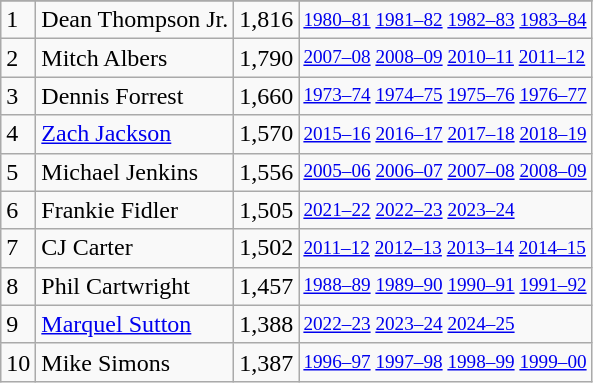<table class="wikitable">
<tr>
</tr>
<tr>
<td>1</td>
<td>Dean Thompson Jr.</td>
<td>1,816</td>
<td style="font-size:80%;"><a href='#'>1980–81</a> <a href='#'>1981–82</a> <a href='#'>1982–83</a> <a href='#'>1983–84</a></td>
</tr>
<tr>
<td>2</td>
<td>Mitch Albers</td>
<td>1,790</td>
<td style="font-size:80%;"><a href='#'>2007–08</a> <a href='#'>2008–09</a> <a href='#'>2010–11</a> <a href='#'>2011–12</a></td>
</tr>
<tr>
<td>3</td>
<td>Dennis Forrest</td>
<td>1,660</td>
<td style="font-size:80%;"><a href='#'>1973–74</a> <a href='#'>1974–75</a> <a href='#'>1975–76</a> <a href='#'>1976–77</a></td>
</tr>
<tr>
<td>4</td>
<td><a href='#'>Zach Jackson</a></td>
<td>1,570</td>
<td style="font-size:80%;"><a href='#'>2015–16</a> <a href='#'>2016–17</a> <a href='#'>2017–18</a> <a href='#'>2018–19</a></td>
</tr>
<tr>
<td>5</td>
<td>Michael Jenkins</td>
<td>1,556</td>
<td style="font-size:80%;"><a href='#'>2005–06</a> <a href='#'>2006–07</a> <a href='#'>2007–08</a> <a href='#'>2008–09</a></td>
</tr>
<tr>
<td>6</td>
<td>Frankie Fidler</td>
<td>1,505</td>
<td style="font-size:80%;"><a href='#'>2021–22</a> <a href='#'>2022–23</a> <a href='#'>2023–24</a></td>
</tr>
<tr>
<td>7</td>
<td>CJ Carter</td>
<td>1,502</td>
<td style="font-size:80%;"><a href='#'>2011–12</a> <a href='#'>2012–13</a> <a href='#'>2013–14</a> <a href='#'>2014–15</a></td>
</tr>
<tr>
<td>8</td>
<td>Phil Cartwright</td>
<td>1,457</td>
<td style="font-size:80%;"><a href='#'>1988–89</a> <a href='#'>1989–90</a> <a href='#'>1990–91</a> <a href='#'>1991–92</a></td>
</tr>
<tr>
<td>9</td>
<td><a href='#'>Marquel Sutton</a></td>
<td>1,388</td>
<td style="font-size:80%;"><a href='#'>2022–23</a> <a href='#'>2023–24</a> <a href='#'>2024–25</a></td>
</tr>
<tr>
<td>10</td>
<td>Mike Simons</td>
<td>1,387</td>
<td style="font-size:80%;"><a href='#'>1996–97</a> <a href='#'>1997–98</a> <a href='#'>1998–99</a> <a href='#'>1999–00</a></td>
</tr>
</table>
